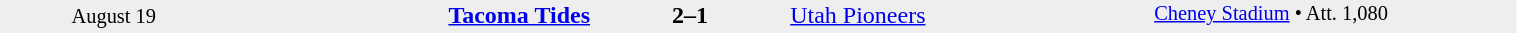<table style="width:80%; background:#eee;" cellspacing="0">
<tr>
<td rowspan="3" style="text-align:center; font-size:85%; width:15%;">August 19</td>
<td style="width:24%; text-align:right;"><strong><a href='#'>Tacoma Tides</a></strong></td>
<td style="text-align:center; width:13%;"><strong>2–1</strong></td>
<td width=24%><a href='#'>Utah Pioneers</a></td>
<td rowspan="3" style="font-size:85%; vertical-align:top;"><a href='#'>Cheney Stadium</a> • Att. 1,080</td>
</tr>
<tr style=font-size:85%>
<td align=right valign=top></td>
<td valign=top></td>
<td align=left valign=top></td>
</tr>
</table>
